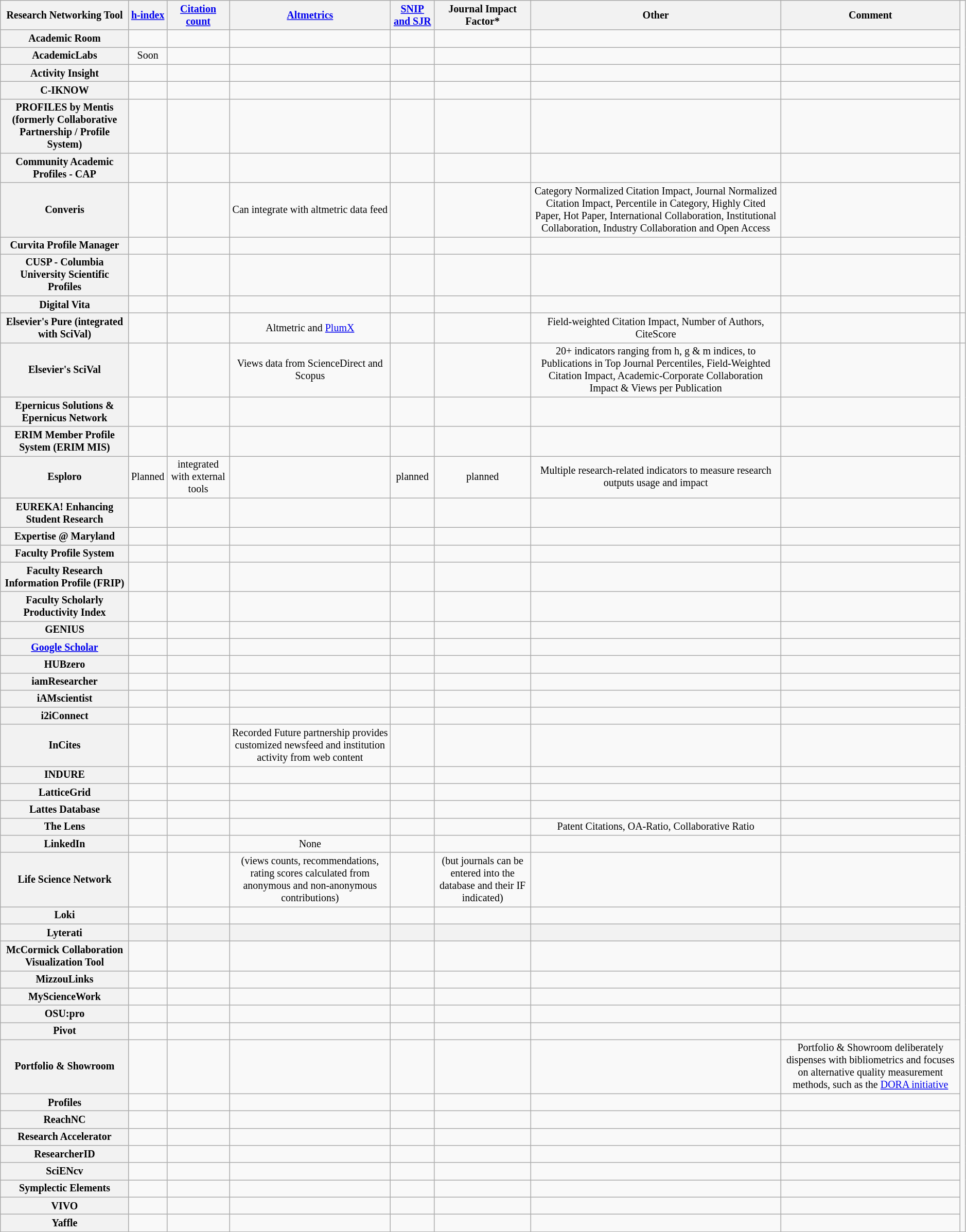<table class="wikitable sortable" style="font-size: smaller; text-align: center; width: auto;">
<tr>
<th style="width: 12em">Research Networking Tool</th>
<th><a href='#'>h-index</a></th>
<th><a href='#'>Citation count</a></th>
<th><a href='#'>Altmetrics</a></th>
<th><a href='#'>SNIP and SJR</a></th>
<th>Journal Impact Factor*</th>
<th>Other</th>
<th>Comment</th>
</tr>
<tr>
<th>Academic Room</th>
<td></td>
<td></td>
<td></td>
<td></td>
<td></td>
<td></td>
<td></td>
</tr>
<tr>
<th>AcademicLabs</th>
<td>Soon</td>
<td></td>
<td></td>
<td></td>
<td></td>
<td></td>
<td></td>
</tr>
<tr>
<th>Activity Insight</th>
<td></td>
<td></td>
<td></td>
<td></td>
<td></td>
<td></td>
<td></td>
</tr>
<tr>
<th>C-IKNOW</th>
<td></td>
<td></td>
<td></td>
<td></td>
<td></td>
<td></td>
<td></td>
</tr>
<tr>
<th>PROFILES by Mentis (formerly Collaborative Partnership / Profile System)</th>
<td></td>
<td></td>
<td></td>
<td></td>
<td></td>
<td></td>
<td></td>
</tr>
<tr>
<th>Community Academic Profiles - CAP</th>
<td></td>
<td></td>
<td></td>
<td></td>
<td></td>
<td></td>
<td></td>
</tr>
<tr>
<th>Converis</th>
<td></td>
<td></td>
<td> Can integrate with altmetric data feed</td>
<td></td>
<td></td>
<td>Category Normalized Citation Impact, Journal Normalized Citation Impact, Percentile in Category, Highly Cited Paper, Hot Paper, International Collaboration, Institutional Collaboration, Industry Collaboration and Open Access</td>
<td></td>
</tr>
<tr>
<th>Curvita Profile Manager</th>
<td></td>
<td></td>
<td></td>
<td></td>
<td></td>
<td></td>
<td></td>
</tr>
<tr>
<th>CUSP - Columbia University Scientific Profiles</th>
<td></td>
<td></td>
<td></td>
<td></td>
<td></td>
<td></td>
<td></td>
</tr>
<tr>
<th>Digital Vita</th>
<td></td>
<td></td>
<td></td>
<td></td>
<td></td>
<td></td>
<td></td>
</tr>
<tr>
<th>Elsevier's Pure (integrated with SciVal)</th>
<td></td>
<td></td>
<td> Altmetric and <a href='#'>PlumX</a></td>
<td></td>
<td></td>
<td>Field-weighted Citation Impact, Number of Authors, CiteScore</td>
<td></td>
<td></td>
</tr>
<tr>
<th>Elsevier's SciVal</th>
<td></td>
<td></td>
<td> Views data from ScienceDirect and Scopus</td>
<td></td>
<td></td>
<td>20+ indicators ranging from h, g & m indices, to Publications in Top Journal Percentiles, Field-Weighted Citation Impact, Academic-Corporate Collaboration Impact & Views per Publication</td>
<td></td>
</tr>
<tr>
<th>Epernicus Solutions & Epernicus Network</th>
<td></td>
<td></td>
<td></td>
<td></td>
<td></td>
<td></td>
<td></td>
</tr>
<tr>
<th>ERIM Member Profile System (ERIM MIS)</th>
<td></td>
<td></td>
<td></td>
<td></td>
<td></td>
<td></td>
<td></td>
</tr>
<tr>
<th>Esploro</th>
<td>Planned</td>
<td> integrated with external tools</td>
<td></td>
<td> planned</td>
<td> planned</td>
<td>Multiple research-related indicators to measure research outputs usage and impact</td>
<td></td>
</tr>
<tr>
<th>EUREKA! Enhancing Student Research</th>
<td></td>
<td></td>
<td></td>
<td></td>
<td></td>
<td></td>
<td></td>
</tr>
<tr>
<th>Expertise @ Maryland</th>
<td></td>
<td></td>
<td></td>
<td></td>
<td></td>
<td></td>
<td></td>
</tr>
<tr>
<th>Faculty Profile System</th>
<td></td>
<td></td>
<td></td>
<td></td>
<td></td>
<td></td>
<td></td>
</tr>
<tr>
<th>Faculty Research Information Profile (FRIP)</th>
<td></td>
<td></td>
<td></td>
<td></td>
<td></td>
<td></td>
<td></td>
</tr>
<tr>
<th>Faculty Scholarly Productivity Index</th>
<td></td>
<td></td>
<td></td>
<td></td>
<td></td>
<td></td>
<td></td>
</tr>
<tr>
<th>GENIUS</th>
<td></td>
<td></td>
<td></td>
<td></td>
<td></td>
<td></td>
<td></td>
</tr>
<tr>
<th><a href='#'>Google Scholar</a></th>
<td></td>
<td></td>
<td></td>
<td></td>
<td></td>
<td></td>
<td></td>
</tr>
<tr>
<th>HUBzero</th>
<td></td>
<td></td>
<td></td>
<td></td>
<td></td>
<td></td>
<td></td>
</tr>
<tr>
<th>iamResearcher</th>
<td></td>
<td></td>
<td></td>
<td></td>
<td></td>
<td></td>
<td></td>
</tr>
<tr>
<th>iAMscientist</th>
<td></td>
<td></td>
<td></td>
<td></td>
<td></td>
<td></td>
<td></td>
</tr>
<tr>
<th>i2iConnect</th>
<td></td>
<td></td>
<td></td>
<td></td>
<td></td>
<td></td>
<td></td>
</tr>
<tr>
<th>InCites</th>
<td></td>
<td></td>
<td> Recorded Future partnership provides customized newsfeed and institution activity from web content</td>
<td></td>
<td></td>
<td></td>
<td></td>
</tr>
<tr>
<th>INDURE</th>
<td></td>
<td></td>
<td></td>
<td></td>
<td></td>
<td></td>
<td></td>
</tr>
<tr>
<th>LatticeGrid</th>
<td></td>
<td></td>
<td></td>
<td></td>
<td></td>
<td></td>
<td></td>
</tr>
<tr>
<th>Lattes Database</th>
<td></td>
<td></td>
<td></td>
<td></td>
<td></td>
<td></td>
<td></td>
</tr>
<tr>
<th>The Lens</th>
<td></td>
<td></td>
<td></td>
<td></td>
<td></td>
<td>Patent Citations, OA-Ratio, Collaborative Ratio</td>
<td></td>
</tr>
<tr>
<th>LinkedIn</th>
<td></td>
<td></td>
<td>None</td>
<td></td>
<td></td>
<td></td>
<td></td>
</tr>
<tr>
<th>Life Science Network</th>
<td></td>
<td></td>
<td> (views counts, recommendations, rating scores calculated from anonymous and non-anonymous contributions)</td>
<td></td>
<td> (but journals can be entered into the database and their IF indicated)</td>
<td></td>
<td></td>
</tr>
<tr>
<th>Loki</th>
<td></td>
<td></td>
<td></td>
<td></td>
<td></td>
<td></td>
<td></td>
</tr>
<tr>
<th>Lyterati</th>
<th></th>
<th></th>
<th></th>
<th></th>
<th></th>
<th></th>
<th></th>
</tr>
<tr>
<th>McCormick Collaboration Visualization Tool</th>
<td></td>
<td></td>
<td></td>
<td></td>
<td></td>
<td></td>
<td></td>
</tr>
<tr>
<th>MizzouLinks</th>
<td></td>
<td></td>
<td></td>
<td></td>
<td></td>
<td></td>
<td></td>
</tr>
<tr>
<th>MyScienceWork</th>
<td></td>
<td></td>
<td></td>
<td></td>
<td></td>
<td></td>
<td></td>
</tr>
<tr>
<th>OSU:pro</th>
<td></td>
<td></td>
<td></td>
<td></td>
<td></td>
<td></td>
<td></td>
</tr>
<tr>
<th>Pivot</th>
<td></td>
<td></td>
<td></td>
<td></td>
<td></td>
<td></td>
<td></td>
</tr>
<tr>
<th>Portfolio & Showroom</th>
<td></td>
<td></td>
<td></td>
<td></td>
<td></td>
<td></td>
<td>Portfolio & Showroom deliberately dispenses with bibliometrics and focuses on alternative quality measurement methods, such as the <a href='#'>DORA initiative</a></td>
</tr>
<tr>
<th>Profiles</th>
<td></td>
<td></td>
<td></td>
<td></td>
<td></td>
<td></td>
<td></td>
</tr>
<tr>
<th>ReachNC</th>
<td></td>
<td></td>
<td></td>
<td></td>
<td></td>
<td></td>
<td></td>
</tr>
<tr>
<th>Research Accelerator</th>
<td></td>
<td></td>
<td></td>
<td></td>
<td></td>
<td></td>
<td></td>
</tr>
<tr>
<th>ResearcherID</th>
<td></td>
<td></td>
<td></td>
<td></td>
<td></td>
<td></td>
<td></td>
</tr>
<tr>
<th>SciENcv</th>
<td></td>
<td></td>
<td></td>
<td></td>
<td></td>
<td></td>
<td></td>
</tr>
<tr>
<th>Symplectic Elements</th>
<td></td>
<td></td>
<td></td>
<td></td>
<td></td>
<td></td>
<td></td>
</tr>
<tr>
<th>VIVO</th>
<td></td>
<td></td>
<td></td>
<td></td>
<td></td>
<td></td>
<td></td>
</tr>
<tr>
<th>Yaffle</th>
<td></td>
<td></td>
<td></td>
<td></td>
<td></td>
<td></td>
<td></td>
</tr>
</table>
